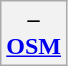<table class="wikitable">
<tr>
<th> –<br><a href='#'>OSM</a></th>
</tr>
</table>
